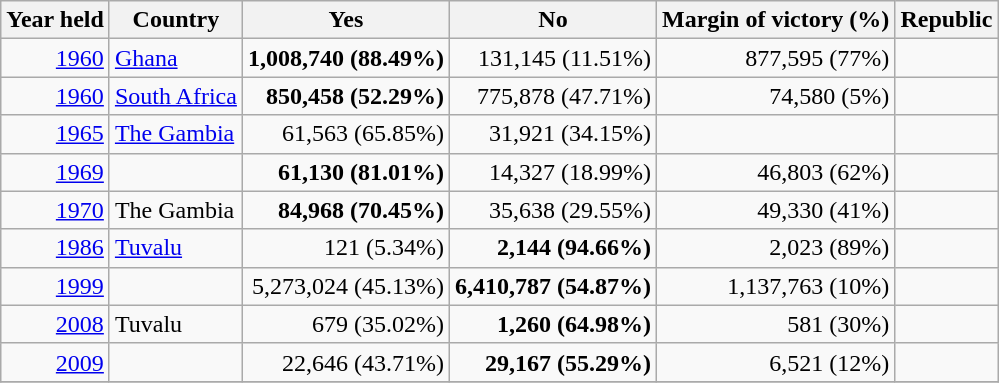<table class="wikitable" style="text-align:right;">
<tr>
<th>Year held</th>
<th>Country</th>
<th>Yes</th>
<th>No</th>
<th>Margin of victory (%)</th>
<th>Republic</th>
</tr>
<tr>
<td><a href='#'>1960</a></td>
<td style="text-align:left;"> <a href='#'>Ghana</a></td>
<td><strong>1,008,740 (88.49%)</strong></td>
<td>131,145 (11.51%)</td>
<td>877,595 (77%)</td>
<td></td>
</tr>
<tr>
<td><a href='#'>1960</a></td>
<td style="text-align:left;"> <a href='#'>South Africa</a></td>
<td><strong>850,458 (52.29%)</strong></td>
<td>775,878 (47.71%)</td>
<td>74,580 (5%)</td>
<td></td>
</tr>
<tr>
<td><a href='#'>1965</a></td>
<td style="text-align:left;"> <a href='#'>The Gambia</a></td>
<td>61,563 (65.85%)</td>
<td>31,921 (34.15%)</td>
<td></td>
<td></td>
</tr>
<tr>
<td><a href='#'>1969</a></td>
<td style="text-align:left;"><em></em></td>
<td><strong>61,130 (81.01%)</strong></td>
<td>14,327 (18.99%)</td>
<td>46,803 (62%)</td>
<td></td>
</tr>
<tr>
<td><a href='#'>1970</a></td>
<td style="text-align:left;"> The Gambia</td>
<td><strong>84,968 (70.45%)</strong></td>
<td>35,638 (29.55%)</td>
<td>49,330 (41%)</td>
<td></td>
</tr>
<tr>
<td><a href='#'>1986</a></td>
<td style="text-align:left;"> <a href='#'>Tuvalu</a></td>
<td>121 (5.34%)</td>
<td><strong>2,144 (94.66%)</strong></td>
<td>2,023 (89%)</td>
<td></td>
</tr>
<tr>
<td><a href='#'>1999</a></td>
<td style="text-align:left;"></td>
<td>5,273,024 (45.13%)</td>
<td><strong>6,410,787 (54.87%)</strong></td>
<td>1,137,763 (10%)</td>
<td></td>
</tr>
<tr>
<td><a href='#'>2008</a></td>
<td style="text-align:left;"> Tuvalu</td>
<td>679 (35.02%)</td>
<td><strong>1,260 (64.98%)</strong></td>
<td>581 (30%)</td>
<td></td>
</tr>
<tr>
<td><a href='#'>2009</a></td>
<td style="text-align:left;"></td>
<td>22,646 (43.71%)</td>
<td><strong>29,167 (55.29%)</strong></td>
<td>6,521 (12%)</td>
<td></td>
</tr>
<tr>
</tr>
</table>
